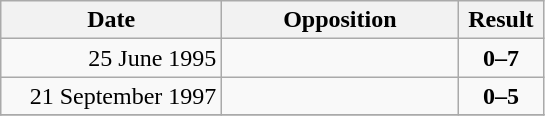<table class="wikitable" style="float:left; margin-left:12px; ">
<tr>
<th width=140>Date</th>
<th width=150>Opposition</th>
<th width=50>Result</th>
</tr>
<tr>
<td align=right>25 June 1995</td>
<td></td>
<td align=center><strong>0–7</strong></td>
</tr>
<tr>
<td align=right>21 September 1997</td>
<td></td>
<td align=center><strong>0–5</strong></td>
</tr>
<tr>
</tr>
</table>
